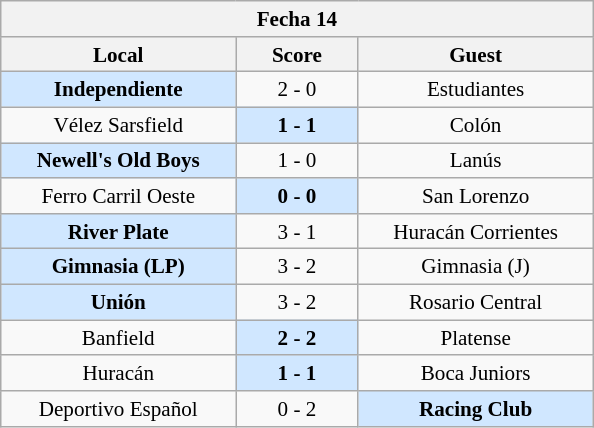<table class="wikitable nowrap" style="font-size:88%; float:left; margin-right:1em;">
<tr>
<th colspan=3 align=center>Fecha 14</th>
</tr>
<tr>
<th width="150">Local</th>
<th width="75">Score</th>
<th width="150">Guest</th>
</tr>
<tr align=center>
<td bgcolor=#D0E7FF><strong>Independiente</strong></td>
<td>2 - 0</td>
<td>Estudiantes</td>
</tr>
<tr align=center>
<td>Vélez Sarsfield</td>
<td bgcolor=#D0E7FF><strong>1 - 1</strong></td>
<td>Colón</td>
</tr>
<tr align=center>
<td bgcolor=#D0E7FF><strong>Newell's Old Boys</strong></td>
<td>1 - 0</td>
<td>Lanús</td>
</tr>
<tr align=center>
<td>Ferro Carril Oeste</td>
<td bgcolor=#D0E7FF><strong>0 - 0</strong></td>
<td>San Lorenzo</td>
</tr>
<tr align=center>
<td bgcolor=#D0E7FF><strong>River Plate</strong></td>
<td>3 - 1</td>
<td>Huracán Corrientes</td>
</tr>
<tr align=center>
<td bgcolor=#D0E7FF><strong>Gimnasia (LP)</strong></td>
<td>3 - 2</td>
<td>Gimnasia (J)</td>
</tr>
<tr align=center>
<td bgcolor=#D0E7FF><strong>Unión</strong></td>
<td>3 - 2</td>
<td>Rosario Central</td>
</tr>
<tr align=center>
<td>Banfield</td>
<td bgcolor=#D0E7FF><strong>2 - 2</strong></td>
<td>Platense</td>
</tr>
<tr align=center>
<td>Huracán</td>
<td bgcolor=#D0E7FF><strong>1 - 1</strong></td>
<td>Boca Juniors</td>
</tr>
<tr align=center>
<td>Deportivo Español</td>
<td>0 - 2</td>
<td bgcolor=#D0E7FF><strong>Racing Club</strong></td>
</tr>
</table>
